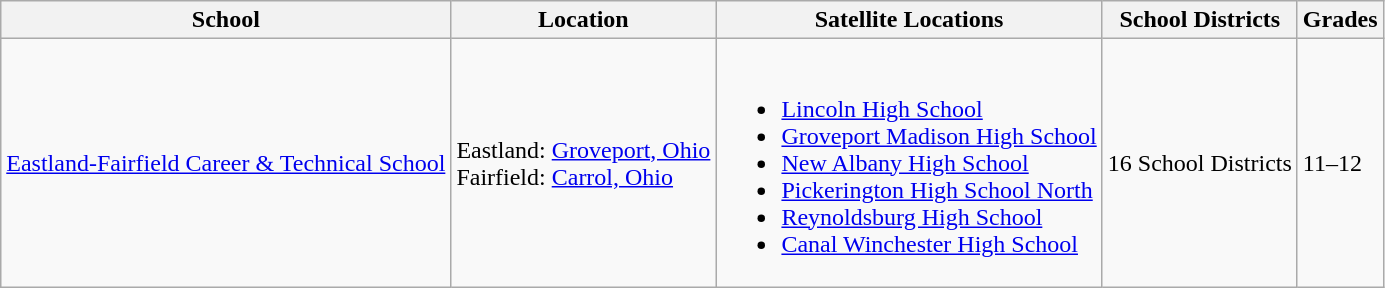<table class="wikitable">
<tr>
<th>School</th>
<th>Location</th>
<th>Satellite Locations</th>
<th>School Districts</th>
<th>Grades</th>
</tr>
<tr>
<td><a href='#'>Eastland-Fairfield Career & Technical School</a></td>
<td>Eastland: <a href='#'>Groveport, Ohio</a><br>Fairfield: <a href='#'>Carrol, Ohio</a></td>
<td><br><ul><li><a href='#'>Lincoln High School</a></li><li><a href='#'>Groveport Madison High School</a></li><li><a href='#'>New Albany High School</a></li><li><a href='#'>Pickerington High School North</a></li><li><a href='#'>Reynoldsburg High School</a></li><li><a href='#'>Canal Winchester High School</a></li></ul></td>
<td>16 School Districts</td>
<td>11–12</td>
</tr>
</table>
